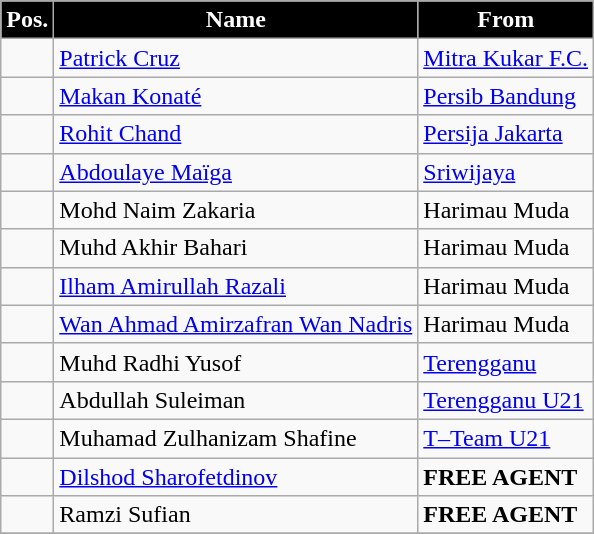<table class="wikitable sortable">
<tr>
<th style="background:Black; color:White;">Pos.</th>
<th style="background:Black; color:White;">Name</th>
<th style="background:Black; color:White;">From</th>
</tr>
<tr>
<td></td>
<td> <a href='#'>Patrick Cruz</a></td>
<td> <a href='#'>Mitra Kukar F.C.</a></td>
</tr>
<tr>
<td></td>
<td> <a href='#'>Makan Konaté</a></td>
<td> <a href='#'>Persib Bandung</a></td>
</tr>
<tr>
<td></td>
<td> <a href='#'>Rohit Chand</a></td>
<td> <a href='#'>Persija Jakarta</a></td>
</tr>
<tr>
<td></td>
<td> <a href='#'>Abdoulaye Maïga</a></td>
<td> <a href='#'>Sriwijaya</a></td>
</tr>
<tr>
<td></td>
<td> Mohd Naim Zakaria</td>
<td> Harimau Muda</td>
</tr>
<tr>
<td></td>
<td> Muhd Akhir Bahari</td>
<td> Harimau Muda</td>
</tr>
<tr>
<td></td>
<td> <a href='#'>Ilham Amirullah Razali</a></td>
<td> Harimau Muda</td>
</tr>
<tr>
<td></td>
<td> <a href='#'>Wan Ahmad Amirzafran Wan Nadris</a></td>
<td> Harimau Muda</td>
</tr>
<tr>
<td></td>
<td> Muhd Radhi Yusof</td>
<td> <a href='#'>Terengganu</a></td>
</tr>
<tr>
<td></td>
<td> Abdullah Suleiman</td>
<td> <a href='#'>Terengganu U21</a></td>
</tr>
<tr>
<td></td>
<td> Muhamad Zulhanizam Shafine</td>
<td> <a href='#'>T–Team U21</a></td>
</tr>
<tr>
<td></td>
<td> <a href='#'>Dilshod Sharofetdinov</a></td>
<td><strong>FREE AGENT</strong></td>
</tr>
<tr>
<td></td>
<td> Ramzi Sufian</td>
<td><strong>FREE AGENT</strong></td>
</tr>
<tr>
</tr>
</table>
